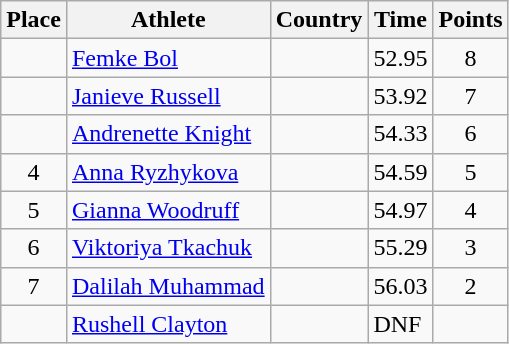<table class="wikitable">
<tr>
<th>Place</th>
<th>Athlete</th>
<th>Country</th>
<th>Time</th>
<th>Points</th>
</tr>
<tr>
<td align=center></td>
<td><a href='#'>Femke Bol</a></td>
<td></td>
<td>52.95</td>
<td align=center>8</td>
</tr>
<tr>
<td align=center></td>
<td><a href='#'>Janieve Russell</a></td>
<td></td>
<td>53.92</td>
<td align=center>7</td>
</tr>
<tr>
<td align=center></td>
<td><a href='#'>Andrenette Knight</a></td>
<td></td>
<td>54.33</td>
<td align=center>6</td>
</tr>
<tr>
<td align=center>4</td>
<td><a href='#'>Anna Ryzhykova</a></td>
<td></td>
<td>54.59</td>
<td align=center>5</td>
</tr>
<tr>
<td align=center>5</td>
<td><a href='#'>Gianna Woodruff</a></td>
<td></td>
<td>54.97</td>
<td align=center>4</td>
</tr>
<tr>
<td align=center>6</td>
<td><a href='#'>Viktoriya Tkachuk</a></td>
<td></td>
<td>55.29</td>
<td align=center>3</td>
</tr>
<tr>
<td align=center>7</td>
<td><a href='#'>Dalilah Muhammad</a></td>
<td></td>
<td>56.03</td>
<td align=center>2</td>
</tr>
<tr>
<td align=center></td>
<td><a href='#'>Rushell Clayton</a></td>
<td></td>
<td>DNF</td>
<td align=center></td>
</tr>
</table>
